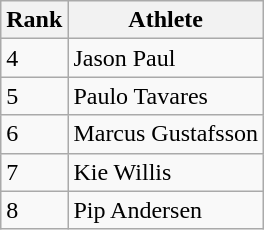<table class="wikitable">
<tr>
<th>Rank</th>
<th>Athlete</th>
</tr>
<tr>
<td>4</td>
<td> Jason Paul</td>
</tr>
<tr>
<td>5</td>
<td> Paulo Tavares</td>
</tr>
<tr>
<td>6</td>
<td> Marcus Gustafsson</td>
</tr>
<tr>
<td>7</td>
<td> Kie Willis</td>
</tr>
<tr>
<td>8</td>
<td> Pip Andersen</td>
</tr>
</table>
